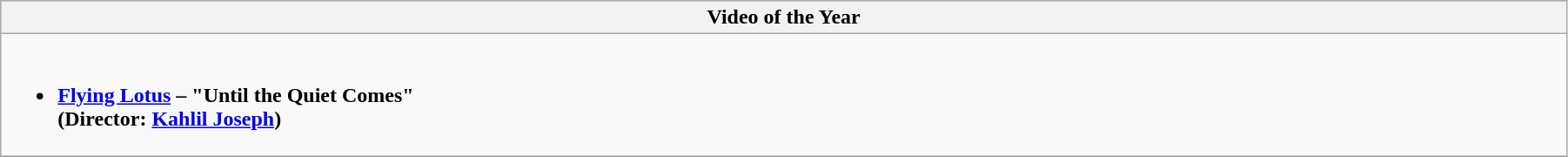<table class="wikitable" style="width:95%">
<tr bgcolor="#bebebe">
<th width="100%">Video of the Year</th>
</tr>
<tr>
<td valign="top"><br><ul><li><strong><a href='#'>Flying Lotus</a> – "Until the Quiet Comes"</strong> <br> <strong>(Director: <a href='#'>Kahlil Joseph</a>)</strong></li></ul></td>
</tr>
<tr>
</tr>
</table>
